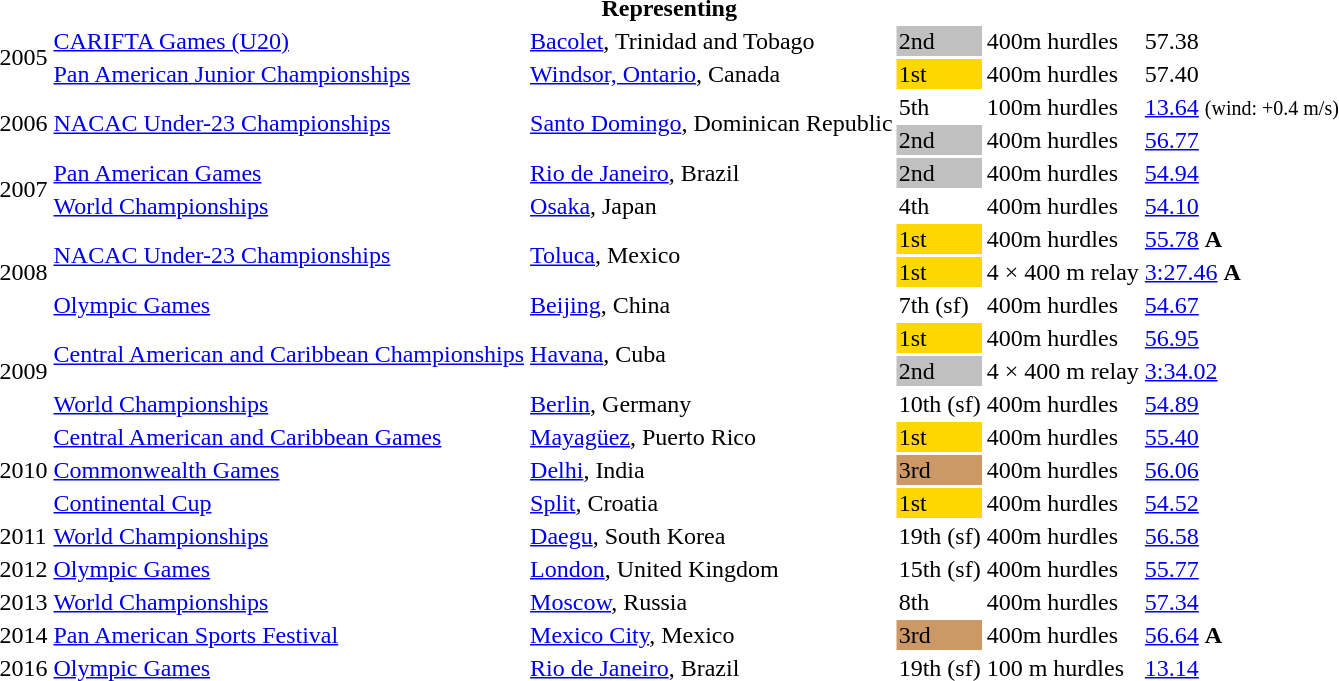<table>
<tr>
<th colspan="6">Representing </th>
</tr>
<tr>
<td rowspan=2>2005</td>
<td><a href='#'>CARIFTA Games (U20)</a></td>
<td><a href='#'>Bacolet</a>, Trinidad and Tobago</td>
<td bgcolor=silver>2nd</td>
<td>400m hurdles</td>
<td>57.38</td>
</tr>
<tr>
<td><a href='#'>Pan American Junior Championships</a></td>
<td><a href='#'>Windsor, Ontario</a>, Canada</td>
<td bgcolor=gold>1st</td>
<td>400m hurdles</td>
<td>57.40</td>
</tr>
<tr>
<td rowspan=2>2006</td>
<td rowspan=2><a href='#'>NACAC Under-23 Championships</a></td>
<td rowspan=2><a href='#'>Santo Domingo</a>, Dominican Republic</td>
<td>5th</td>
<td>100m hurdles</td>
<td><a href='#'>13.64</a> <small>(wind: +0.4 m/s)</small></td>
</tr>
<tr>
<td bgcolor=silver>2nd</td>
<td>400m hurdles</td>
<td><a href='#'>56.77</a></td>
</tr>
<tr>
<td rowspan=2>2007</td>
<td><a href='#'>Pan American Games</a></td>
<td><a href='#'>Rio de Janeiro</a>, Brazil</td>
<td bgcolor=silver>2nd</td>
<td>400m hurdles</td>
<td><a href='#'>54.94</a></td>
</tr>
<tr>
<td><a href='#'>World Championships</a></td>
<td><a href='#'>Osaka</a>, Japan</td>
<td>4th</td>
<td>400m hurdles</td>
<td><a href='#'>54.10</a></td>
</tr>
<tr>
<td rowspan=3>2008</td>
<td rowspan=2><a href='#'>NACAC Under-23 Championships</a></td>
<td rowspan=2><a href='#'>Toluca</a>, Mexico</td>
<td bgcolor=gold>1st</td>
<td>400m hurdles</td>
<td><a href='#'>55.78</a> <strong>A</strong></td>
</tr>
<tr>
<td bgcolor=gold>1st</td>
<td>4 × 400 m relay</td>
<td><a href='#'>3:27.46</a> <strong>A</strong></td>
</tr>
<tr>
<td><a href='#'>Olympic Games</a></td>
<td><a href='#'>Beijing</a>, China</td>
<td>7th (sf)</td>
<td>400m hurdles</td>
<td><a href='#'>54.67</a></td>
</tr>
<tr>
<td rowspan=3>2009</td>
<td rowspan=2><a href='#'>Central American and Caribbean Championships</a></td>
<td rowspan=2><a href='#'>Havana</a>, Cuba</td>
<td bgcolor=gold>1st</td>
<td>400m hurdles</td>
<td><a href='#'>56.95</a></td>
</tr>
<tr>
<td bgcolor=silver>2nd</td>
<td>4 × 400 m relay</td>
<td><a href='#'>3:34.02</a></td>
</tr>
<tr>
<td><a href='#'>World Championships</a></td>
<td><a href='#'>Berlin</a>, Germany</td>
<td>10th (sf)</td>
<td>400m hurdles</td>
<td><a href='#'>54.89</a></td>
</tr>
<tr>
<td rowspan=3>2010</td>
<td><a href='#'>Central American and Caribbean Games</a></td>
<td><a href='#'>Mayagüez</a>, Puerto Rico</td>
<td bgcolor=gold>1st</td>
<td>400m hurdles</td>
<td><a href='#'>55.40</a></td>
</tr>
<tr>
<td><a href='#'>Commonwealth Games</a></td>
<td><a href='#'>Delhi</a>, India</td>
<td bgcolor="cc9966">3rd</td>
<td>400m hurdles</td>
<td><a href='#'>56.06</a></td>
</tr>
<tr>
<td><a href='#'>Continental Cup</a></td>
<td><a href='#'>Split</a>, Croatia</td>
<td bgcolor=gold>1st</td>
<td>400m hurdles</td>
<td><a href='#'>54.52</a></td>
</tr>
<tr>
<td>2011</td>
<td><a href='#'>World Championships</a></td>
<td><a href='#'>Daegu</a>, South Korea</td>
<td>19th (sf)</td>
<td>400m hurdles</td>
<td><a href='#'>56.58</a></td>
</tr>
<tr>
<td>2012</td>
<td><a href='#'>Olympic Games</a></td>
<td><a href='#'>London</a>, United Kingdom</td>
<td>15th (sf)</td>
<td>400m hurdles</td>
<td><a href='#'>55.77</a></td>
</tr>
<tr>
<td>2013</td>
<td><a href='#'>World Championships</a></td>
<td><a href='#'>Moscow</a>, Russia</td>
<td>8th</td>
<td>400m hurdles</td>
<td><a href='#'>57.34</a></td>
</tr>
<tr>
<td>2014</td>
<td><a href='#'>Pan American Sports Festival</a></td>
<td><a href='#'>Mexico City</a>, Mexico</td>
<td bgcolor="cc9966">3rd</td>
<td>400m hurdles</td>
<td><a href='#'>56.64</a> <strong>A</strong></td>
</tr>
<tr>
<td>2016</td>
<td><a href='#'>Olympic Games</a></td>
<td><a href='#'>Rio de Janeiro</a>, Brazil</td>
<td>19th (sf)</td>
<td>100 m hurdles</td>
<td><a href='#'>13.14</a></td>
</tr>
</table>
